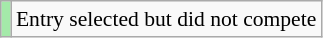<table class="wikitable" style="font-size:90%;">
<tr>
<td style="background-color:#A4EAA9"></td>
<td>Entry selected but did not compete</td>
</tr>
</table>
